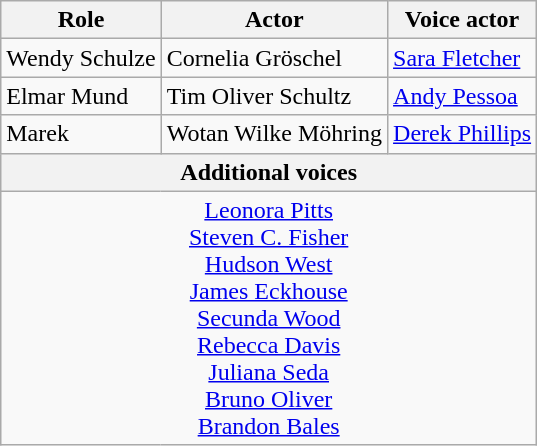<table class="wikitable">
<tr>
<th>Role</th>
<th>Actor</th>
<th>Voice actor</th>
</tr>
<tr>
<td>Wendy Schulze</td>
<td>Cornelia Gröschel</td>
<td><a href='#'>Sara Fletcher</a></td>
</tr>
<tr>
<td>Elmar Mund</td>
<td>Tim Oliver Schultz</td>
<td><a href='#'>Andy Pessoa</a></td>
</tr>
<tr>
<td>Marek</td>
<td>Wotan Wilke Möhring</td>
<td><a href='#'>Derek Phillips</a></td>
</tr>
<tr>
<th colspan="3">Additional voices</th>
</tr>
<tr>
<td colspan="3" style="text-align:center"><a href='#'>Leonora Pitts</a><br><a href='#'>Steven C. Fisher</a><br><a href='#'>Hudson West</a><br><a href='#'>James Eckhouse</a><br><a href='#'>Secunda Wood</a><br><a href='#'>Rebecca Davis</a><br><a href='#'>Juliana Seda</a><br><a href='#'>Bruno Oliver</a><br><a href='#'>Brandon Bales</a></td>
</tr>
</table>
